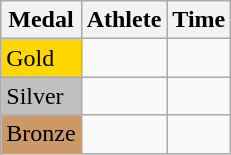<table class="wikitable">
<tr>
<th>Medal</th>
<th>Athlete</th>
<th>Time</th>
</tr>
<tr>
<td bgcolor="gold">Gold</td>
<td></td>
<td></td>
</tr>
<tr>
<td bgcolor="silver">Silver</td>
<td></td>
<td></td>
</tr>
<tr>
<td bgcolor="CC9966">Bronze</td>
<td></td>
<td></td>
</tr>
</table>
